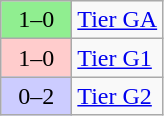<table class="wikitable">
<tr>
<td width="40px" bgcolor="lightgreen" align="center">1–0</td>
<td><a href='#'>Tier GA</a></td>
</tr>
<tr>
<td width="40px" bgcolor="#ffcccc" align="center">1–0</td>
<td><a href='#'>Tier G1</a></td>
</tr>
<tr>
<td width="40px" bgcolor="#ccccff" align="center">0–2</td>
<td><a href='#'>Tier G2</a></td>
</tr>
</table>
